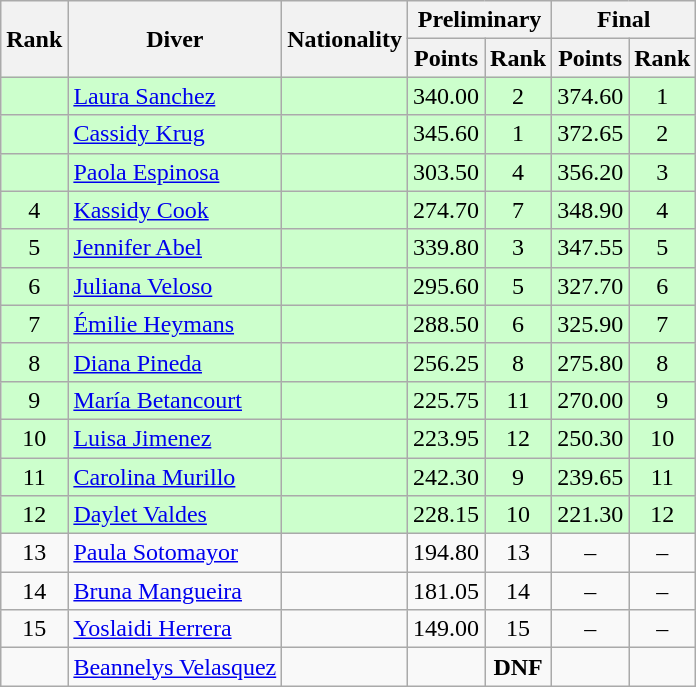<table class="wikitable" style="text-align:center">
<tr>
<th rowspan="2">Rank</th>
<th rowspan="2">Diver</th>
<th rowspan="2">Nationality</th>
<th colspan="2">Preliminary</th>
<th colspan="2">Final</th>
</tr>
<tr>
<th>Points</th>
<th>Rank</th>
<th>Points</th>
<th>Rank</th>
</tr>
<tr bgcolor=ccffcc>
<td></td>
<td align=left><a href='#'>Laura Sanchez</a></td>
<td align=left></td>
<td>340.00</td>
<td>2</td>
<td>374.60</td>
<td>1</td>
</tr>
<tr bgcolor=ccffcc>
<td></td>
<td align=left><a href='#'>Cassidy Krug</a></td>
<td align=left></td>
<td>345.60</td>
<td>1</td>
<td>372.65</td>
<td>2</td>
</tr>
<tr bgcolor=ccffcc>
<td></td>
<td align=left><a href='#'>Paola Espinosa</a></td>
<td align=left></td>
<td>303.50</td>
<td>4</td>
<td>356.20</td>
<td>3</td>
</tr>
<tr bgcolor=ccffcc>
<td>4</td>
<td align=left><a href='#'>Kassidy Cook</a></td>
<td align=left></td>
<td>274.70</td>
<td>7</td>
<td>348.90</td>
<td>4</td>
</tr>
<tr bgcolor=ccffcc>
<td>5</td>
<td align=left><a href='#'>Jennifer Abel</a></td>
<td align=left></td>
<td>339.80</td>
<td>3</td>
<td>347.55</td>
<td>5</td>
</tr>
<tr bgcolor=ccffcc>
<td>6</td>
<td align=left><a href='#'>Juliana Veloso</a></td>
<td align=left></td>
<td>295.60</td>
<td>5</td>
<td>327.70</td>
<td>6</td>
</tr>
<tr bgcolor=ccffcc>
<td>7</td>
<td align=left><a href='#'>Émilie Heymans</a></td>
<td align=left></td>
<td>288.50</td>
<td>6</td>
<td>325.90</td>
<td>7</td>
</tr>
<tr bgcolor=ccffcc>
<td>8</td>
<td align=left><a href='#'>Diana Pineda</a></td>
<td align=left></td>
<td>256.25</td>
<td>8</td>
<td>275.80</td>
<td>8</td>
</tr>
<tr bgcolor=ccffcc>
<td>9</td>
<td align=left><a href='#'>María Betancourt</a></td>
<td align=left></td>
<td>225.75</td>
<td>11</td>
<td>270.00</td>
<td>9</td>
</tr>
<tr bgcolor=ccffcc>
<td>10</td>
<td align=left><a href='#'>Luisa Jimenez</a></td>
<td align=left></td>
<td>223.95</td>
<td>12</td>
<td>250.30</td>
<td>10</td>
</tr>
<tr bgcolor=ccffcc>
<td>11</td>
<td align=left><a href='#'>Carolina Murillo</a></td>
<td align=left></td>
<td>242.30</td>
<td>9</td>
<td>239.65</td>
<td>11</td>
</tr>
<tr bgcolor=ccffcc>
<td>12</td>
<td align=left><a href='#'>Daylet Valdes</a></td>
<td align=left></td>
<td>228.15</td>
<td>10</td>
<td>221.30</td>
<td>12</td>
</tr>
<tr>
<td>13</td>
<td align=left><a href='#'>Paula Sotomayor</a></td>
<td align=left></td>
<td>194.80</td>
<td>13</td>
<td>–</td>
<td>–</td>
</tr>
<tr>
<td>14</td>
<td align=left><a href='#'>Bruna Mangueira</a></td>
<td align=left></td>
<td>181.05</td>
<td>14</td>
<td>–</td>
<td>–</td>
</tr>
<tr>
<td>15</td>
<td align=left><a href='#'>Yoslaidi Herrera</a></td>
<td align=left></td>
<td>149.00</td>
<td>15</td>
<td>–</td>
<td>–</td>
</tr>
<tr>
<td></td>
<td align=left><a href='#'>Beannelys Velasquez</a></td>
<td align=left></td>
<td></td>
<td><strong>DNF</strong></td>
<td></td>
<td></td>
</tr>
</table>
